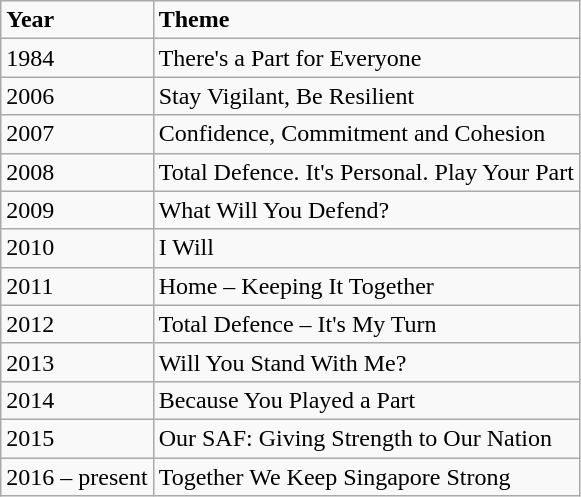<table | class="wikitable sortable mw-collapsible mw-collapsed">
<tr>
<td><strong>Year</strong></td>
<td><strong>Theme</strong></td>
</tr>
<tr>
<td>1984</td>
<td>There's a Part for Everyone</td>
</tr>
<tr>
<td>2006</td>
<td>Stay Vigilant, Be Resilient</td>
</tr>
<tr>
<td>2007</td>
<td>Confidence, Commitment and Cohesion</td>
</tr>
<tr>
<td>2008</td>
<td>Total Defence. It's Personal. Play Your Part</td>
</tr>
<tr>
<td>2009</td>
<td>What Will You Defend?</td>
</tr>
<tr>
<td>2010</td>
<td>I Will</td>
</tr>
<tr>
<td>2011</td>
<td>Home – Keeping It Together</td>
</tr>
<tr>
<td>2012</td>
<td>Total Defence – It's My Turn</td>
</tr>
<tr>
<td>2013</td>
<td>Will You Stand With Me?</td>
</tr>
<tr>
<td>2014</td>
<td>Because You Played a Part</td>
</tr>
<tr>
<td>2015</td>
<td>Our SAF: Giving Strength to Our Nation</td>
</tr>
<tr>
<td>2016 – present</td>
<td>Together We Keep Singapore Strong</td>
</tr>
</table>
